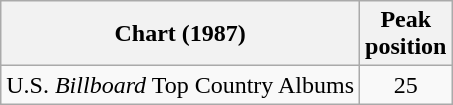<table class="wikitable">
<tr>
<th>Chart (1987)</th>
<th>Peak<br>position</th>
</tr>
<tr>
<td>U.S. <em>Billboard</em> Top Country Albums</td>
<td align="center">25</td>
</tr>
</table>
